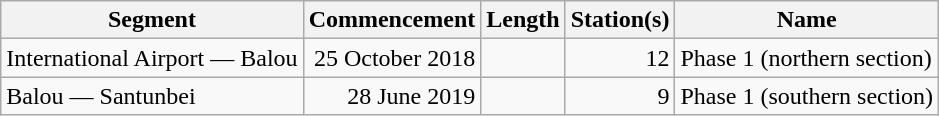<table class="wikitable" style="border-collapse: collapse; text-align: right;">
<tr>
<th>Segment</th>
<th>Commencement</th>
<th>Length</th>
<th>Station(s)</th>
<th>Name</th>
</tr>
<tr>
<td style="text-align: left;">International Airport — Balou</td>
<td>25 October 2018</td>
<td></td>
<td>12</td>
<td style="text-align: left;">Phase 1 (northern section)</td>
</tr>
<tr>
<td style="text-align: left;">Balou — Santunbei</td>
<td>28 June 2019</td>
<td></td>
<td>9</td>
<td style="text-align: left;">Phase 1 (southern section)</td>
</tr>
</table>
